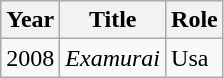<table class="wikitable">
<tr>
<th>Year</th>
<th>Title</th>
<th>Role</th>
</tr>
<tr>
<td>2008</td>
<td><em>Examurai</em></td>
<td>Usa</td>
</tr>
</table>
